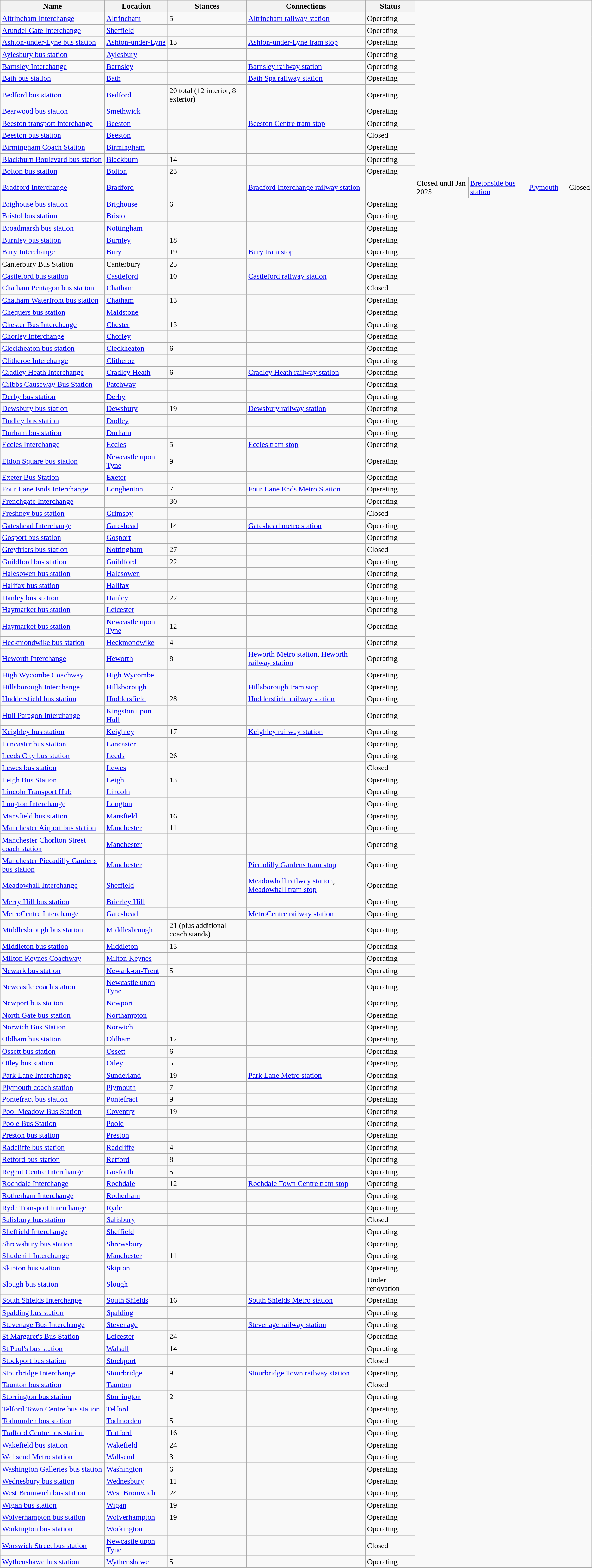<table class="wikitable sortable">
<tr>
<th>Name</th>
<th>Location</th>
<th>Stances</th>
<th>Connections</th>
<th>Status</th>
</tr>
<tr>
<td><a href='#'>Altrincham Interchange</a></td>
<td><a href='#'>Altrincham</a></td>
<td>5</td>
<td><a href='#'>Altrincham railway station</a></td>
<td>Operating</td>
</tr>
<tr>
<td><a href='#'>Arundel Gate Interchange</a></td>
<td><a href='#'>Sheffield</a></td>
<td></td>
<td></td>
<td>Operating</td>
</tr>
<tr>
<td><a href='#'>Ashton-under-Lyne bus station</a></td>
<td><a href='#'>Ashton-under-Lyne</a></td>
<td>13</td>
<td><a href='#'>Ashton-under-Lyne tram stop</a></td>
<td>Operating</td>
</tr>
<tr>
<td><a href='#'>Aylesbury bus station</a></td>
<td><a href='#'>Aylesbury</a></td>
<td></td>
<td></td>
<td>Operating</td>
</tr>
<tr>
<td><a href='#'>Barnsley Interchange</a></td>
<td><a href='#'>Barnsley</a></td>
<td></td>
<td><a href='#'>Barnsley railway station</a></td>
<td>Operating</td>
</tr>
<tr>
<td><a href='#'>Bath bus station</a></td>
<td><a href='#'>Bath</a></td>
<td></td>
<td><a href='#'>Bath Spa railway station</a></td>
<td>Operating</td>
</tr>
<tr>
<td><a href='#'>Bedford bus station</a></td>
<td><a href='#'>Bedford</a></td>
<td>20 total (12 interior, 8 exterior)</td>
<td></td>
<td>Operating</td>
</tr>
<tr>
<td><a href='#'>Bearwood bus station</a></td>
<td><a href='#'>Smethwick</a></td>
<td></td>
<td></td>
<td>Operating</td>
</tr>
<tr>
<td><a href='#'>Beeston transport interchange</a></td>
<td><a href='#'>Beeston</a></td>
<td></td>
<td><a href='#'>Beeston Centre tram stop</a></td>
<td>Operating</td>
</tr>
<tr>
<td><a href='#'>Beeston bus station</a></td>
<td><a href='#'>Beeston</a></td>
<td></td>
<td></td>
<td>Closed</td>
</tr>
<tr>
<td><a href='#'>Birmingham Coach Station</a></td>
<td><a href='#'>Birmingham</a></td>
<td></td>
<td></td>
<td>Operating</td>
</tr>
<tr>
<td><a href='#'>Blackburn Boulevard bus station</a></td>
<td><a href='#'>Blackburn</a></td>
<td>14</td>
<td></td>
<td>Operating</td>
</tr>
<tr>
<td><a href='#'>Bolton bus station</a></td>
<td><a href='#'>Bolton</a></td>
<td>23</td>
<td></td>
<td>Operating</td>
</tr>
<tr>
<td><a href='#'>Bradford Interchange</a></td>
<td><a href='#'>Bradford</a></td>
<td></td>
<td><a href='#'>Bradford Interchange railway station</a></td>
<td></td>
<td>Closed until Jan 2025</td>
<td><a href='#'>Bretonside bus station</a></td>
<td><a href='#'>Plymouth</a></td>
<td></td>
<td></td>
<td>Closed</td>
</tr>
<tr>
<td><a href='#'>Brighouse bus station</a></td>
<td><a href='#'>Brighouse</a></td>
<td>6</td>
<td></td>
<td>Operating</td>
</tr>
<tr>
<td><a href='#'>Bristol bus station</a></td>
<td><a href='#'>Bristol</a></td>
<td></td>
<td></td>
<td>Operating</td>
</tr>
<tr>
<td><a href='#'>Broadmarsh bus station</a></td>
<td><a href='#'>Nottingham</a></td>
<td></td>
<td></td>
<td>Operating</td>
</tr>
<tr>
<td><a href='#'>Burnley bus station</a></td>
<td><a href='#'>Burnley</a></td>
<td>18</td>
<td></td>
<td>Operating</td>
</tr>
<tr>
<td><a href='#'>Bury Interchange</a></td>
<td><a href='#'>Bury</a></td>
<td>19</td>
<td><a href='#'>Bury tram stop</a></td>
<td>Operating</td>
</tr>
<tr>
<td>Canterbury Bus Station</td>
<td>Canterbury</td>
<td>25</td>
<td></td>
<td>Operating</td>
</tr>
<tr>
<td><a href='#'>Castleford bus station</a></td>
<td><a href='#'>Castleford</a></td>
<td>10</td>
<td><a href='#'>Castleford railway station</a></td>
<td>Operating</td>
</tr>
<tr>
<td><a href='#'>Chatham Pentagon bus station</a></td>
<td><a href='#'>Chatham</a></td>
<td></td>
<td></td>
<td>Closed</td>
</tr>
<tr>
<td><a href='#'>Chatham Waterfront bus station</a></td>
<td><a href='#'>Chatham</a></td>
<td>13</td>
<td></td>
<td>Operating</td>
</tr>
<tr>
<td><a href='#'>Chequers bus station</a></td>
<td><a href='#'>Maidstone</a></td>
<td></td>
<td></td>
<td>Operating</td>
</tr>
<tr>
<td><a href='#'>Chester Bus Interchange</a></td>
<td><a href='#'>Chester</a></td>
<td>13</td>
<td></td>
<td>Operating</td>
</tr>
<tr>
<td><a href='#'>Chorley Interchange</a></td>
<td><a href='#'>Chorley</a></td>
<td></td>
<td></td>
<td>Operating</td>
</tr>
<tr>
<td><a href='#'>Cleckheaton bus station</a></td>
<td><a href='#'>Cleckheaton</a></td>
<td>6</td>
<td></td>
<td>Operating</td>
</tr>
<tr>
<td><a href='#'>Clitheroe Interchange</a></td>
<td><a href='#'>Clitheroe</a></td>
<td></td>
<td></td>
<td>Operating</td>
</tr>
<tr>
<td><a href='#'>Cradley Heath Interchange</a></td>
<td><a href='#'>Cradley Heath</a></td>
<td>6</td>
<td><a href='#'>Cradley Heath railway station</a></td>
<td>Operating</td>
</tr>
<tr>
<td><a href='#'>Cribbs Causeway Bus Station</a></td>
<td><a href='#'>Patchway</a></td>
<td></td>
<td></td>
<td>Operating</td>
</tr>
<tr>
<td><a href='#'>Derby bus station</a></td>
<td><a href='#'>Derby</a></td>
<td></td>
<td></td>
<td>Operating</td>
</tr>
<tr>
<td><a href='#'>Dewsbury bus station</a></td>
<td><a href='#'>Dewsbury</a></td>
<td>19</td>
<td><a href='#'>Dewsbury railway station</a></td>
<td>Operating</td>
</tr>
<tr>
<td><a href='#'>Dudley bus station</a></td>
<td><a href='#'>Dudley</a></td>
<td></td>
<td></td>
<td>Operating</td>
</tr>
<tr>
<td><a href='#'>Durham bus station</a></td>
<td><a href='#'>Durham</a></td>
<td></td>
<td></td>
<td>Operating</td>
</tr>
<tr>
<td><a href='#'>Eccles Interchange</a></td>
<td><a href='#'>Eccles</a></td>
<td>5</td>
<td><a href='#'>Eccles tram stop</a></td>
<td>Operating</td>
</tr>
<tr>
<td><a href='#'>Eldon Square bus station</a></td>
<td><a href='#'>Newcastle upon Tyne</a></td>
<td>9</td>
<td></td>
<td>Operating</td>
</tr>
<tr>
<td><a href='#'>Exeter Bus Station</a></td>
<td><a href='#'>Exeter</a></td>
<td></td>
<td></td>
<td>Operating</td>
</tr>
<tr>
<td><a href='#'>Four Lane Ends Interchange</a></td>
<td><a href='#'>Longbenton</a></td>
<td>7</td>
<td><a href='#'>Four Lane Ends Metro Station</a></td>
<td>Operating</td>
</tr>
<tr>
<td><a href='#'>Frenchgate Interchange</a></td>
<td></td>
<td>30</td>
<td></td>
<td>Operating</td>
</tr>
<tr>
<td><a href='#'>Freshney bus station</a></td>
<td><a href='#'>Grimsby</a></td>
<td></td>
<td></td>
<td>Closed</td>
</tr>
<tr>
<td><a href='#'>Gateshead Interchange</a></td>
<td><a href='#'>Gateshead</a></td>
<td>14</td>
<td><a href='#'>Gateshead metro station</a></td>
<td>Operating</td>
</tr>
<tr>
<td><a href='#'>Gosport bus station</a></td>
<td><a href='#'>Gosport</a></td>
<td></td>
<td></td>
<td>Operating</td>
</tr>
<tr>
<td><a href='#'>Greyfriars bus station</a></td>
<td><a href='#'>Nottingham</a></td>
<td>27</td>
<td></td>
<td>Closed</td>
</tr>
<tr>
<td><a href='#'>Guildford bus station</a></td>
<td><a href='#'>Guildford</a></td>
<td>22</td>
<td></td>
<td>Operating</td>
</tr>
<tr>
<td><a href='#'>Halesowen bus station</a></td>
<td><a href='#'>Halesowen</a></td>
<td></td>
<td></td>
<td>Operating</td>
</tr>
<tr>
<td><a href='#'>Halifax bus station</a></td>
<td><a href='#'>Halifax</a></td>
<td></td>
<td></td>
<td>Operating</td>
</tr>
<tr>
<td><a href='#'>Hanley bus station</a></td>
<td><a href='#'>Hanley</a></td>
<td>22</td>
<td></td>
<td>Operating</td>
</tr>
<tr>
<td><a href='#'>Haymarket bus station</a></td>
<td><a href='#'>Leicester</a></td>
<td></td>
<td></td>
<td>Operating</td>
</tr>
<tr>
<td><a href='#'>Haymarket bus station</a></td>
<td><a href='#'>Newcastle upon Tyne</a></td>
<td>12</td>
<td></td>
<td>Operating</td>
</tr>
<tr>
<td><a href='#'>Heckmondwike bus station</a></td>
<td><a href='#'>Heckmondwike</a></td>
<td>4</td>
<td></td>
<td>Operating</td>
</tr>
<tr>
<td><a href='#'>Heworth Interchange</a></td>
<td><a href='#'>Heworth</a></td>
<td>8</td>
<td><a href='#'>Heworth Metro station</a>, <a href='#'>Heworth railway station</a></td>
<td>Operating</td>
</tr>
<tr>
<td><a href='#'>High Wycombe Coachway</a></td>
<td><a href='#'>High Wycombe</a></td>
<td></td>
<td></td>
<td>Operating</td>
</tr>
<tr>
<td><a href='#'>Hillsborough Interchange</a></td>
<td><a href='#'>Hillsborough</a></td>
<td></td>
<td><a href='#'>Hillsborough tram stop</a></td>
<td>Operating</td>
</tr>
<tr>
<td><a href='#'>Huddersfield bus station</a></td>
<td><a href='#'>Huddersfield</a></td>
<td>28</td>
<td><a href='#'>Huddersfield railway station</a></td>
<td>Operating</td>
</tr>
<tr>
<td><a href='#'>Hull Paragon Interchange</a></td>
<td><a href='#'>Kingston upon Hull</a></td>
<td></td>
<td></td>
<td>Operating</td>
</tr>
<tr>
<td><a href='#'>Keighley bus station</a></td>
<td><a href='#'>Keighley</a></td>
<td>17</td>
<td><a href='#'>Keighley railway station</a></td>
<td>Operating</td>
</tr>
<tr>
<td><a href='#'>Lancaster bus station</a></td>
<td><a href='#'>Lancaster</a></td>
<td></td>
<td></td>
<td>Operating</td>
</tr>
<tr>
<td><a href='#'>Leeds City bus station</a></td>
<td><a href='#'>Leeds</a></td>
<td>26</td>
<td></td>
<td>Operating</td>
</tr>
<tr>
<td><a href='#'>Lewes bus station</a></td>
<td><a href='#'>Lewes</a></td>
<td></td>
<td></td>
<td>Closed</td>
</tr>
<tr>
<td><a href='#'>Leigh Bus Station</a></td>
<td><a href='#'>Leigh</a></td>
<td>13</td>
<td></td>
<td>Operating</td>
</tr>
<tr>
<td><a href='#'>Lincoln Transport Hub</a></td>
<td><a href='#'>Lincoln</a></td>
<td></td>
<td></td>
<td>Operating</td>
</tr>
<tr>
<td><a href='#'>Longton Interchange</a></td>
<td><a href='#'>Longton</a></td>
<td></td>
<td></td>
<td>Operating</td>
</tr>
<tr>
<td><a href='#'>Mansfield bus station</a></td>
<td><a href='#'>Mansfield</a></td>
<td>16</td>
<td></td>
<td>Operating</td>
</tr>
<tr>
<td><a href='#'>Manchester Airport bus station</a></td>
<td><a href='#'>Manchester</a></td>
<td>11</td>
<td></td>
<td>Operating</td>
</tr>
<tr>
<td><a href='#'>Manchester Chorlton Street coach station</a></td>
<td><a href='#'>Manchester</a></td>
<td></td>
<td></td>
<td>Operating</td>
</tr>
<tr>
<td><a href='#'>Manchester Piccadilly Gardens bus station</a></td>
<td><a href='#'>Manchester</a></td>
<td></td>
<td><a href='#'>Piccadilly Gardens tram stop</a></td>
<td>Operating</td>
</tr>
<tr>
<td><a href='#'>Meadowhall Interchange</a></td>
<td><a href='#'>Sheffield</a></td>
<td></td>
<td><a href='#'>Meadowhall railway station</a>, <a href='#'>Meadowhall tram stop</a></td>
<td>Operating</td>
</tr>
<tr>
<td><a href='#'>Merry Hill bus station</a></td>
<td><a href='#'>Brierley Hill</a></td>
<td></td>
<td></td>
<td>Operating</td>
</tr>
<tr>
<td><a href='#'>MetroCentre Interchange</a></td>
<td><a href='#'>Gateshead</a></td>
<td></td>
<td><a href='#'>MetroCentre railway station</a></td>
<td>Operating</td>
</tr>
<tr>
<td><a href='#'>Middlesbrough bus station</a></td>
<td><a href='#'>Middlesbrough</a></td>
<td>21 (plus additional coach stands)</td>
<td></td>
<td>Operating</td>
</tr>
<tr>
<td><a href='#'>Middleton bus station</a></td>
<td><a href='#'>Middleton</a></td>
<td>13</td>
<td></td>
<td>Operating</td>
</tr>
<tr>
<td><a href='#'>Milton Keynes Coachway</a></td>
<td><a href='#'>Milton Keynes</a></td>
<td></td>
<td></td>
<td>Operating</td>
</tr>
<tr>
<td><a href='#'>Newark bus station</a></td>
<td><a href='#'>Newark-on-Trent</a></td>
<td>5</td>
<td></td>
<td>Operating</td>
</tr>
<tr>
<td><a href='#'>Newcastle coach station</a></td>
<td><a href='#'>Newcastle upon Tyne</a></td>
<td></td>
<td></td>
<td>Operating</td>
</tr>
<tr>
<td><a href='#'>Newport bus station</a></td>
<td><a href='#'>Newport</a></td>
<td></td>
<td></td>
<td>Operating</td>
</tr>
<tr>
<td><a href='#'>North Gate bus station</a></td>
<td><a href='#'>Northampton</a></td>
<td></td>
<td></td>
<td>Operating</td>
</tr>
<tr>
<td><a href='#'>Norwich Bus Station</a></td>
<td><a href='#'>Norwich</a></td>
<td></td>
<td></td>
<td>Operating</td>
</tr>
<tr>
<td><a href='#'>Oldham bus station</a></td>
<td><a href='#'>Oldham</a></td>
<td>12</td>
<td></td>
<td>Operating</td>
</tr>
<tr>
<td><a href='#'>Ossett bus station</a></td>
<td><a href='#'>Ossett</a></td>
<td>6</td>
<td></td>
<td>Operating</td>
</tr>
<tr>
<td><a href='#'>Otley bus station</a></td>
<td><a href='#'>Otley</a></td>
<td>5</td>
<td></td>
<td>Operating</td>
</tr>
<tr>
<td><a href='#'>Park Lane Interchange</a></td>
<td><a href='#'>Sunderland</a></td>
<td>19</td>
<td><a href='#'>Park Lane Metro station</a></td>
<td>Operating</td>
</tr>
<tr>
<td><a href='#'>Plymouth coach station</a></td>
<td><a href='#'>Plymouth</a></td>
<td>7</td>
<td></td>
<td>Operating</td>
</tr>
<tr>
<td><a href='#'>Pontefract bus station</a></td>
<td><a href='#'>Pontefract</a></td>
<td>9</td>
<td></td>
<td>Operating</td>
</tr>
<tr>
<td><a href='#'>Pool Meadow Bus Station</a></td>
<td><a href='#'>Coventry</a></td>
<td>19</td>
<td></td>
<td>Operating</td>
</tr>
<tr>
<td><a href='#'>Poole Bus Station</a></td>
<td><a href='#'>Poole</a></td>
<td></td>
<td></td>
<td>Operating</td>
</tr>
<tr>
<td><a href='#'>Preston bus station</a></td>
<td><a href='#'>Preston</a></td>
<td></td>
<td></td>
<td>Operating</td>
</tr>
<tr>
<td><a href='#'>Radcliffe bus station</a></td>
<td><a href='#'>Radcliffe</a></td>
<td>4</td>
<td></td>
<td>Operating</td>
</tr>
<tr>
<td><a href='#'>Retford bus station</a></td>
<td><a href='#'>Retford</a></td>
<td>8</td>
<td></td>
<td>Operating</td>
</tr>
<tr>
<td><a href='#'>Regent Centre Interchange</a></td>
<td><a href='#'>Gosforth</a></td>
<td>5</td>
<td></td>
<td>Operating</td>
</tr>
<tr>
<td><a href='#'>Rochdale Interchange</a></td>
<td><a href='#'>Rochdale</a></td>
<td>12</td>
<td><a href='#'>Rochdale Town Centre tram stop</a></td>
<td>Operating</td>
</tr>
<tr>
<td><a href='#'>Rotherham Interchange</a></td>
<td><a href='#'>Rotherham</a></td>
<td></td>
<td></td>
<td>Operating</td>
</tr>
<tr>
<td><a href='#'>Ryde Transport Interchange</a></td>
<td><a href='#'>Ryde</a></td>
<td></td>
<td></td>
<td>Operating</td>
</tr>
<tr>
<td><a href='#'>Salisbury bus station</a></td>
<td><a href='#'>Salisbury</a></td>
<td></td>
<td></td>
<td>Closed</td>
</tr>
<tr>
<td><a href='#'>Sheffield Interchange</a></td>
<td><a href='#'>Sheffield</a></td>
<td></td>
<td></td>
<td>Operating</td>
</tr>
<tr>
<td><a href='#'>Shrewsbury bus station</a></td>
<td><a href='#'>Shrewsbury</a></td>
<td></td>
<td></td>
<td>Operating</td>
</tr>
<tr>
<td><a href='#'>Shudehill Interchange</a></td>
<td><a href='#'>Manchester</a></td>
<td>11</td>
<td></td>
<td>Operating</td>
</tr>
<tr>
<td><a href='#'>Skipton bus station</a></td>
<td><a href='#'>Skipton</a></td>
<td></td>
<td></td>
<td>Operating</td>
</tr>
<tr>
<td><a href='#'>Slough bus station</a></td>
<td><a href='#'>Slough</a></td>
<td></td>
<td></td>
<td>Under renovation</td>
</tr>
<tr>
<td><a href='#'>South Shields Interchange</a></td>
<td><a href='#'>South Shields</a></td>
<td>16</td>
<td><a href='#'>South Shields Metro station</a></td>
<td>Operating</td>
</tr>
<tr>
<td><a href='#'>Spalding bus station</a></td>
<td><a href='#'>Spalding</a></td>
<td></td>
<td></td>
<td>Operating</td>
</tr>
<tr>
<td><a href='#'>Stevenage Bus Interchange</a></td>
<td><a href='#'>Stevenage</a></td>
<td></td>
<td><a href='#'>Stevenage railway station</a></td>
<td>Operating</td>
</tr>
<tr>
<td><a href='#'>St Margaret's Bus Station</a></td>
<td><a href='#'>Leicester</a></td>
<td>24</td>
<td></td>
<td>Operating</td>
</tr>
<tr>
<td><a href='#'>St Paul's bus station</a></td>
<td><a href='#'>Walsall</a></td>
<td>14</td>
<td></td>
<td>Operating</td>
</tr>
<tr>
<td><a href='#'>Stockport bus station</a></td>
<td><a href='#'>Stockport</a></td>
<td></td>
<td></td>
<td>Closed</td>
</tr>
<tr>
<td><a href='#'>Stourbridge Interchange</a></td>
<td><a href='#'>Stourbridge</a></td>
<td>9</td>
<td><a href='#'>Stourbridge Town railway station</a></td>
<td>Operating</td>
</tr>
<tr>
<td><a href='#'>Taunton bus station</a></td>
<td><a href='#'>Taunton</a></td>
<td></td>
<td></td>
<td>Closed</td>
</tr>
<tr>
<td><a href='#'>Storrington bus station</a></td>
<td><a href='#'>Storrington</a></td>
<td>2</td>
<td></td>
<td>Operating</td>
</tr>
<tr>
<td><a href='#'>Telford Town Centre bus station</a></td>
<td><a href='#'>Telford</a></td>
<td></td>
<td></td>
<td>Operating</td>
</tr>
<tr>
<td><a href='#'>Todmorden bus station</a></td>
<td><a href='#'>Todmorden</a></td>
<td>5</td>
<td></td>
<td>Operating</td>
</tr>
<tr>
<td><a href='#'>Trafford Centre bus station</a></td>
<td><a href='#'>Trafford</a></td>
<td>16</td>
<td></td>
<td>Operating</td>
</tr>
<tr>
<td><a href='#'>Wakefield bus station</a></td>
<td><a href='#'>Wakefield</a></td>
<td>24</td>
<td></td>
<td>Operating</td>
</tr>
<tr>
<td><a href='#'>Wallsend Metro station</a></td>
<td><a href='#'>Wallsend</a></td>
<td>3</td>
<td></td>
<td>Operating</td>
</tr>
<tr>
<td><a href='#'>Washington Galleries bus station</a></td>
<td><a href='#'>Washington</a></td>
<td>6</td>
<td></td>
<td>Operating</td>
</tr>
<tr>
<td><a href='#'>Wednesbury bus station</a></td>
<td><a href='#'>Wednesbury</a></td>
<td>11</td>
<td></td>
<td>Operating</td>
</tr>
<tr>
<td><a href='#'>West Bromwich bus station</a></td>
<td><a href='#'>West Bromwich</a></td>
<td>24</td>
<td></td>
<td>Operating</td>
</tr>
<tr>
<td><a href='#'>Wigan bus station</a></td>
<td><a href='#'>Wigan</a></td>
<td>19</td>
<td></td>
<td>Operating</td>
</tr>
<tr>
<td><a href='#'>Wolverhampton bus station</a></td>
<td><a href='#'>Wolverhampton</a></td>
<td>19</td>
<td></td>
<td>Operating</td>
</tr>
<tr>
<td><a href='#'>Workington bus station</a></td>
<td><a href='#'>Workington</a></td>
<td></td>
<td></td>
<td>Operating</td>
</tr>
<tr>
<td><a href='#'>Worswick Street bus station</a></td>
<td><a href='#'>Newcastle upon Tyne</a></td>
<td></td>
<td></td>
<td>Closed</td>
</tr>
<tr>
<td><a href='#'>Wythenshawe bus station</a></td>
<td><a href='#'>Wythenshawe</a></td>
<td>5</td>
<td></td>
<td>Operating</td>
</tr>
</table>
